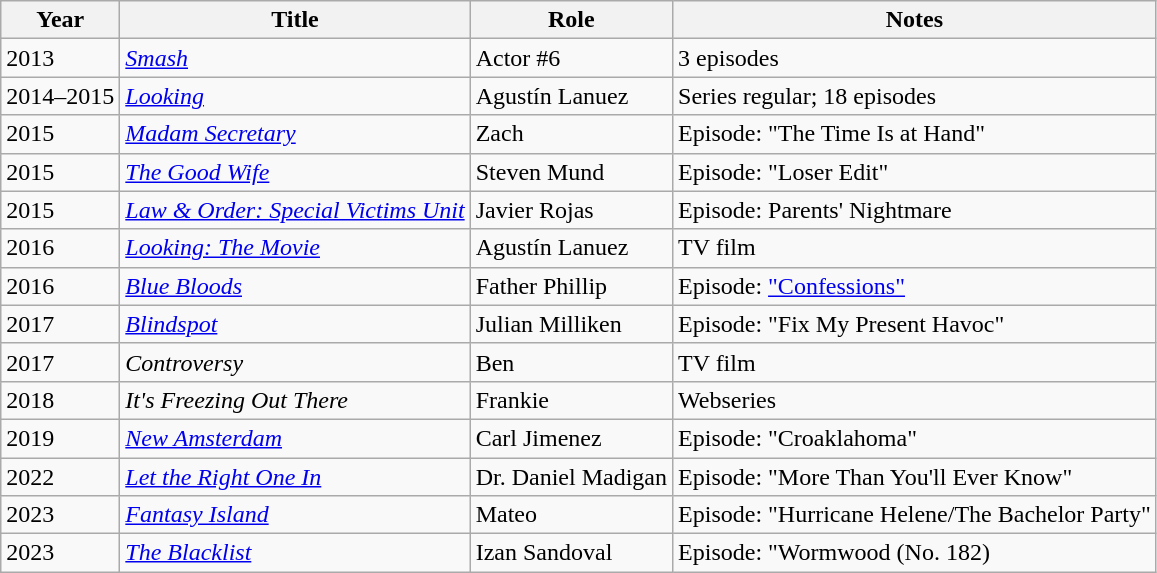<table class="wikitable sortable">
<tr>
<th>Year</th>
<th>Title</th>
<th>Role</th>
<th class="unsortable">Notes</th>
</tr>
<tr>
<td>2013</td>
<td><em><a href='#'>Smash</a></em></td>
<td>Actor #6</td>
<td>3 episodes</td>
</tr>
<tr>
<td>2014–2015</td>
<td><em><a href='#'>Looking</a></em></td>
<td>Agustín Lanuez</td>
<td>Series regular; 18 episodes</td>
</tr>
<tr>
<td>2015</td>
<td><em><a href='#'>Madam Secretary</a></em></td>
<td>Zach</td>
<td>Episode: "The Time Is at Hand"</td>
</tr>
<tr>
<td>2015</td>
<td><em><a href='#'>The Good Wife</a></em></td>
<td>Steven Mund</td>
<td>Episode: "Loser Edit"</td>
</tr>
<tr>
<td>2015</td>
<td><em><a href='#'>Law & Order: Special Victims Unit</a></em></td>
<td>Javier Rojas</td>
<td>Episode: Parents' Nightmare</td>
</tr>
<tr>
<td>2016</td>
<td><em><a href='#'>Looking: The Movie</a></em></td>
<td>Agustín Lanuez</td>
<td>TV film</td>
</tr>
<tr>
<td>2016</td>
<td><em><a href='#'>Blue Bloods</a></em></td>
<td>Father Phillip</td>
<td>Episode: <a href='#'>"Confessions"</a></td>
</tr>
<tr>
<td>2017</td>
<td><em><a href='#'>Blindspot</a></em></td>
<td>Julian Milliken</td>
<td>Episode: "Fix My Present Havoc"</td>
</tr>
<tr>
<td>2017</td>
<td><em>Controversy</em></td>
<td>Ben</td>
<td>TV film</td>
</tr>
<tr>
<td>2018</td>
<td><em>It's Freezing Out There</em></td>
<td>Frankie</td>
<td>Webseries</td>
</tr>
<tr>
<td>2019</td>
<td><em><a href='#'>New Amsterdam</a></em></td>
<td>Carl Jimenez</td>
<td>Episode: "Croaklahoma"</td>
</tr>
<tr>
<td>2022</td>
<td><em><a href='#'>Let the Right One In</a></em></td>
<td>Dr. Daniel Madigan</td>
<td>Episode: "More Than You'll Ever Know"</td>
</tr>
<tr>
<td>2023</td>
<td><em><a href='#'>Fantasy Island</a></em></td>
<td>Mateo</td>
<td>Episode: "Hurricane Helene/The Bachelor Party"</td>
</tr>
<tr>
<td>2023</td>
<td><em><a href='#'>The Blacklist</a></em></td>
<td>Izan Sandoval</td>
<td>Episode: "Wormwood (No. 182)</td>
</tr>
</table>
